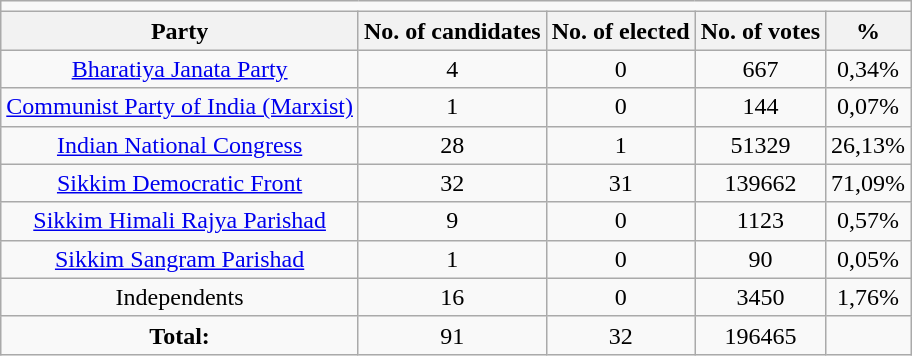<table class="wikitable sortable"  style="text-align: center;">
<tr>
<td style="text-align: center;" colspan=5></td>
</tr>
<tr bgcolor="efefef">
<th>Party</th>
<th>No. of candidates</th>
<th>No. of elected</th>
<th>No. of votes</th>
<th>%</th>
</tr>
<tr>
<td><a href='#'>Bharatiya Janata Party</a></td>
<td>4</td>
<td>0</td>
<td>667</td>
<td>0,34%</td>
</tr>
<tr>
<td><a href='#'>Communist Party of India (Marxist)</a></td>
<td>1</td>
<td>0</td>
<td>144</td>
<td>0,07%</td>
</tr>
<tr>
<td><a href='#'>Indian National Congress</a></td>
<td>28</td>
<td>1</td>
<td>51329</td>
<td>26,13%</td>
</tr>
<tr>
<td><a href='#'>Sikkim Democratic Front</a></td>
<td>32</td>
<td>31</td>
<td>139662</td>
<td>71,09%</td>
</tr>
<tr>
<td><a href='#'>Sikkim Himali Rajya Parishad</a></td>
<td>9</td>
<td>0</td>
<td>1123</td>
<td>0,57%</td>
</tr>
<tr>
<td><a href='#'>Sikkim Sangram Parishad</a></td>
<td>1</td>
<td>0</td>
<td>90</td>
<td>0,05%</td>
</tr>
<tr>
<td>Independents</td>
<td>16</td>
<td>0</td>
<td>3450</td>
<td>1,76%</td>
</tr>
<tr>
<td><strong>Total:</strong></td>
<td>91</td>
<td>32</td>
<td>196465</td>
<td></td>
</tr>
</table>
